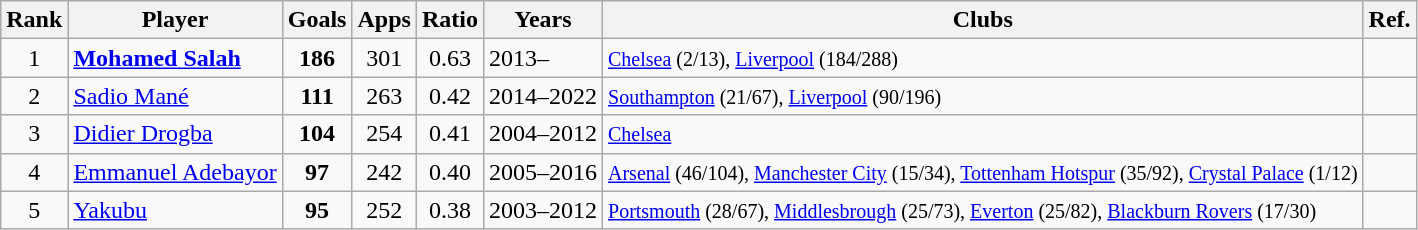<table class="wikitable">
<tr>
<th>Rank</th>
<th>Player</th>
<th><abbr>Goals</abbr></th>
<th><abbr>Apps</abbr></th>
<th><abbr>Ratio</abbr></th>
<th><abbr>Years</abbr></th>
<th><abbr>Clubs</abbr></th>
<th>Ref.</th>
</tr>
<tr>
<td align="center">1</td>
<td> <strong><a href='#'>Mohamed Salah</a></strong></td>
<td align="center"><strong>186</strong></td>
<td align="center">301</td>
<td align="center">0.63</td>
<td>2013–</td>
<td><small><a href='#'>Chelsea</a> (2/13), <a href='#'>Liverpool</a> (184/288)</small></td>
<td></td>
</tr>
<tr>
<td align="center">2</td>
<td> <a href='#'>Sadio Mané</a></td>
<td align="center"><strong>111</strong></td>
<td align="center">263</td>
<td align="center">0.42</td>
<td>2014–2022</td>
<td><small><a href='#'>Southampton</a> (21/67), <a href='#'>Liverpool</a> (90/196)</small></td>
<td></td>
</tr>
<tr>
<td align="center">3</td>
<td> <a href='#'>Didier Drogba</a></td>
<td align="center"><strong>104</strong></td>
<td align="center">254</td>
<td align="center">0.41</td>
<td>2004–2012</td>
<td><small><a href='#'>Chelsea</a></small></td>
<td></td>
</tr>
<tr>
<td align="center">4</td>
<td> <a href='#'>Emmanuel Adebayor</a></td>
<td align="center"><strong>97</strong></td>
<td align="center">242</td>
<td align="center">0.40</td>
<td>2005–2016</td>
<td><small><a href='#'>Arsenal</a> (46/104), <a href='#'>Manchester City</a> (15/34), <a href='#'>Tottenham Hotspur</a> (35/92), <a href='#'>Crystal Palace</a> (1/12)</small></td>
<td></td>
</tr>
<tr>
<td align="center">5</td>
<td> <a href='#'>Yakubu</a></td>
<td align="center"><strong>95</strong></td>
<td align="center">252</td>
<td align="center">0.38</td>
<td>2003–2012</td>
<td><small><a href='#'>Portsmouth</a> (28/67), <a href='#'>Middlesbrough</a> (25/73), <a href='#'>Everton</a> (25/82), <a href='#'>Blackburn Rovers</a> (17/30)</small></td>
<td></td>
</tr>
</table>
